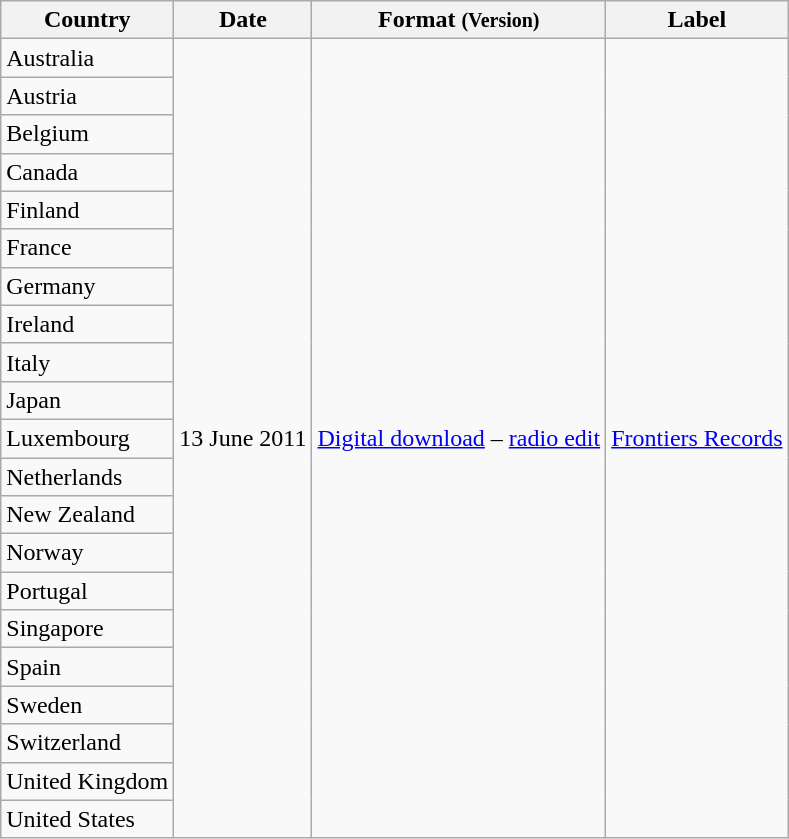<table class="wikitable plainrowheaders">
<tr>
<th>Country</th>
<th>Date</th>
<th>Format <small>(Version)</small></th>
<th>Label</th>
</tr>
<tr>
<td>Australia</td>
<td rowspan=21>13 June 2011</td>
<td rowspan=21><a href='#'>Digital download</a> – <a href='#'>radio edit</a></td>
<td rowspan=21><a href='#'>Frontiers Records</a></td>
</tr>
<tr>
<td>Austria</td>
</tr>
<tr>
<td>Belgium</td>
</tr>
<tr>
<td>Canada</td>
</tr>
<tr>
<td>Finland</td>
</tr>
<tr>
<td>France</td>
</tr>
<tr>
<td>Germany</td>
</tr>
<tr>
<td>Ireland</td>
</tr>
<tr>
<td>Italy</td>
</tr>
<tr>
<td>Japan</td>
</tr>
<tr>
<td>Luxembourg</td>
</tr>
<tr>
<td>Netherlands</td>
</tr>
<tr>
<td>New Zealand</td>
</tr>
<tr>
<td>Norway</td>
</tr>
<tr>
<td>Portugal</td>
</tr>
<tr>
<td>Singapore</td>
</tr>
<tr>
<td>Spain</td>
</tr>
<tr>
<td>Sweden</td>
</tr>
<tr>
<td>Switzerland</td>
</tr>
<tr>
<td>United Kingdom</td>
</tr>
<tr>
<td>United States</td>
</tr>
</table>
